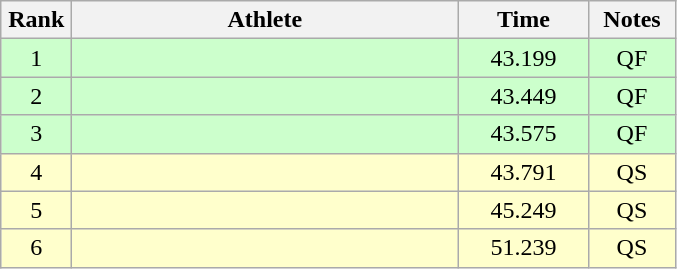<table class=wikitable style="text-align:center">
<tr>
<th width=40>Rank</th>
<th width=250>Athlete</th>
<th width=80>Time</th>
<th width=50>Notes</th>
</tr>
<tr bgcolor="ccffcc">
<td>1</td>
<td align=left></td>
<td>43.199</td>
<td>QF</td>
</tr>
<tr bgcolor="ccffcc">
<td>2</td>
<td align=left></td>
<td>43.449</td>
<td>QF</td>
</tr>
<tr bgcolor="ccffcc">
<td>3</td>
<td align=left></td>
<td>43.575</td>
<td>QF</td>
</tr>
<tr bgcolor="#ffffcc">
<td>4</td>
<td align=left></td>
<td>43.791</td>
<td>QS</td>
</tr>
<tr bgcolor="#ffffcc">
<td>5</td>
<td align=left></td>
<td>45.249</td>
<td>QS</td>
</tr>
<tr bgcolor="#ffffcc">
<td>6</td>
<td align=left></td>
<td>51.239</td>
<td>QS</td>
</tr>
</table>
